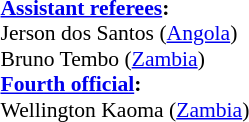<table width=100% style="font-size: 90%">
<tr>
<td><br><strong><a href='#'>Assistant referees</a>:</strong>
<br>Jerson dos Santos (<a href='#'>Angola</a>)
<br>Bruno Tembo (<a href='#'>Zambia</a>)
<br><strong><a href='#'>Fourth official</a>:</strong>
<br>Wellington Kaoma (<a href='#'>Zambia</a>)</td>
</tr>
</table>
